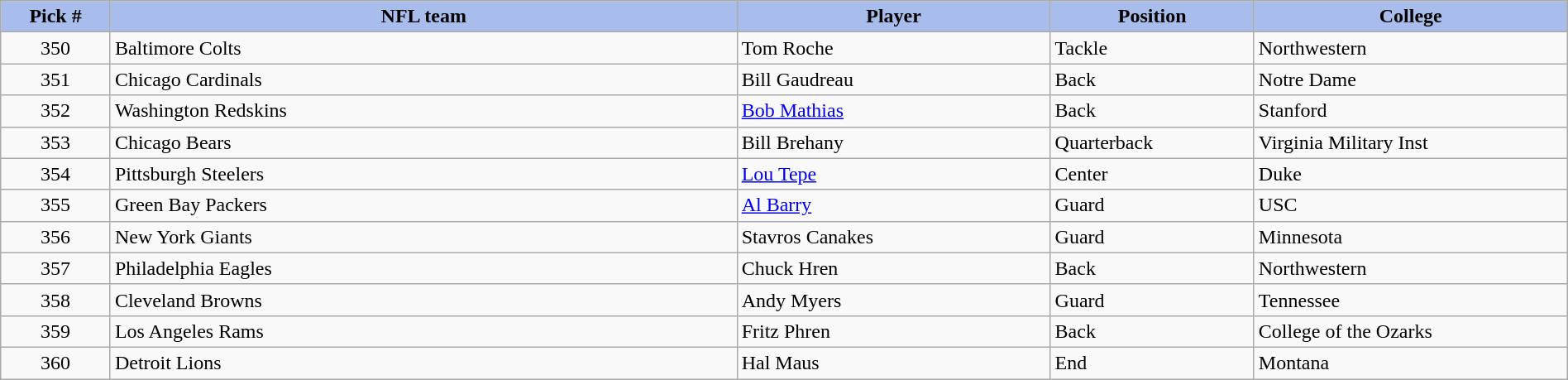<table class="wikitable sortable sortable" style="width: 100%">
<tr>
<th style="background:#a8bdec; width:7%;">Pick #</th>
<th style="width:40%; background:#a8bdec;">NFL team</th>
<th style="width:20%; background:#a8bdec;">Player</th>
<th style="width:13%; background:#a8bdec;">Position</th>
<th style="background:#A8BDEC;">College</th>
</tr>
<tr>
<td align=center>350</td>
<td>Baltimore Colts</td>
<td>Tom Roche</td>
<td>Tackle</td>
<td>Northwestern</td>
</tr>
<tr>
<td align=center>351</td>
<td>Chicago Cardinals</td>
<td>Bill Gaudreau</td>
<td>Back</td>
<td>Notre Dame</td>
</tr>
<tr>
<td align=center>352</td>
<td>Washington Redskins</td>
<td><a href='#'>Bob Mathias</a></td>
<td>Back</td>
<td>Stanford</td>
</tr>
<tr>
<td align=center>353</td>
<td>Chicago Bears</td>
<td>Bill Brehany</td>
<td>Quarterback</td>
<td>Virginia Military Inst</td>
</tr>
<tr>
<td align=center>354</td>
<td>Pittsburgh Steelers</td>
<td><a href='#'>Lou Tepe</a></td>
<td>Center</td>
<td>Duke</td>
</tr>
<tr>
<td align=center>355</td>
<td>Green Bay Packers</td>
<td><a href='#'>Al Barry</a></td>
<td>Guard</td>
<td>USC</td>
</tr>
<tr>
<td align=center>356</td>
<td>New York Giants</td>
<td>Stavros Canakes</td>
<td>Guard</td>
<td>Minnesota</td>
</tr>
<tr>
<td align=center>357</td>
<td>Philadelphia Eagles</td>
<td>Chuck Hren</td>
<td>Back</td>
<td>Northwestern</td>
</tr>
<tr>
<td align=center>358</td>
<td>Cleveland Browns</td>
<td>Andy Myers</td>
<td>Guard</td>
<td>Tennessee</td>
</tr>
<tr>
<td align=center>359</td>
<td>Los Angeles Rams</td>
<td>Fritz Phren</td>
<td>Back</td>
<td>College of the Ozarks</td>
</tr>
<tr>
<td align=center>360</td>
<td>Detroit Lions</td>
<td>Hal Maus</td>
<td>End</td>
<td>Montana</td>
</tr>
</table>
